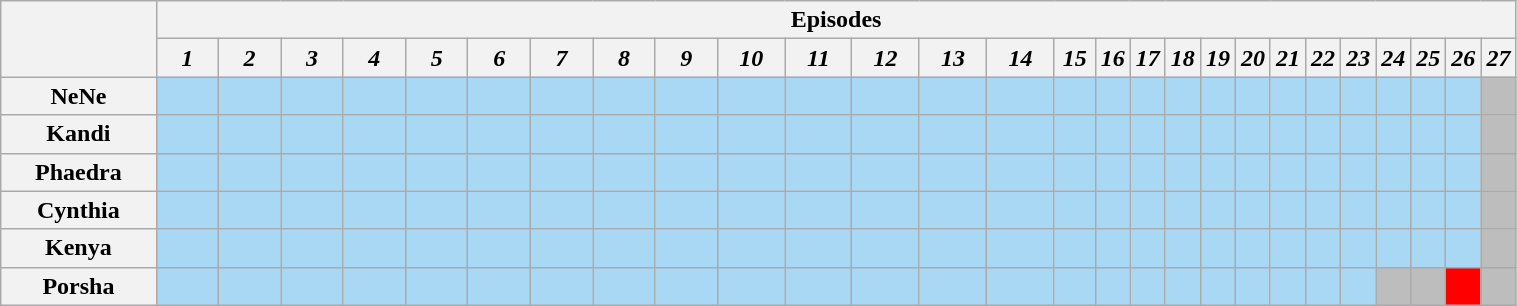<table class="wikitable" style="text-align:center; width:80%;">
<tr>
<th rowspan="2" style="width:13%;"></th>
<th colspan="36" style="text-align:center;">Episodes</th>
</tr>
<tr>
<th style="text-align:center; width:6%;"><em>1</em></th>
<th style="text-align:center; width:6%;"><em>2</em></th>
<th style="text-align:center; width:6%;"><em>3</em></th>
<th style="text-align:center; width:6%;"><em>4</em></th>
<th style="text-align:center; width:6%;"><em>5</em></th>
<th style="text-align:center; width:6%;"><em>6</em></th>
<th style="text-align:center; width:6%;"><em>7</em></th>
<th style="text-align:center; width:6%;"><em>8</em></th>
<th style="text-align:center; width:6%;"><em>9</em></th>
<th style="text-align:center; width:6%;"><em>10</em></th>
<th style="text-align:center; width:6%;"><em>11</em></th>
<th style="text-align:center; width:6%;"><em>12</em></th>
<th style="text-align:center; width:6%;"><em>13</em></th>
<th style="text-align:center; width:6%;"><em>14</em></th>
<th style="text-align:center; width:6%;"><em>15</em></th>
<th style="text-align:center; width:6%;"><em>16</em></th>
<th style="text-align:center; width:6%;"><em>17</em></th>
<th style="text-align:center; width:6%;"><em>18</em></th>
<th style="text-align:center; width:6%;"><em>19</em></th>
<th style="text-align:center; width:6%;"><em>20</em></th>
<th style="text-align:center; width:6%;"><em>21</em></th>
<th style="text-align:center; width:6%;"><em>22</em></th>
<th style="text-align:center; width:6%;"><em>23</em></th>
<th style="text-align:center; width:6%;"><em>24</em></th>
<th style="text-align:center; width:6%;"><em>25</em></th>
<th style="text-align:center; width:6%;"><em>26</em></th>
<th style="text-align:center; width:6%;"><em>27</em></th>
</tr>
<tr>
<th>NeNe</th>
<td style="background:#A9D8F5;"></td>
<td style="background:#A9D8F5;"></td>
<td style="background:#A9D8F5;"></td>
<td style="background:#A9D8F5;"></td>
<td style="background:#A9D8F5;"></td>
<td style="background:#A9D8F5;"></td>
<td style="background:#A9D8F5;"></td>
<td style="background:#A9D8F5;"></td>
<td style="background:#A9D8F5;"></td>
<td style="background:#A9D8F5;"></td>
<td style="background:#A9D8F5;"></td>
<td style="background:#A9D8F5;"></td>
<td style="background:#A9D8F5;"></td>
<td style="background:#A9D8F5;"></td>
<td style="background:#A9D8F5;"></td>
<td style="background:#A9D8F5;"></td>
<td style="background:#A9D8F5;"></td>
<td style="background:#A9D8F5;"></td>
<td style="background:#A9D8F5;"></td>
<td style="background:#A9D8F5;"></td>
<td style="background:#A9D8F5;"></td>
<td style="background:#A9D8F5;"></td>
<td style="background:#A9D8F5;"></td>
<td style="background:#A9D8F5;"></td>
<td style="background:#A9D8F5;"></td>
<td style="background:#A9D8F5;"></td>
<td style="background:#BDBDBD;"></td>
</tr>
<tr>
<th>Kandi</th>
<td style="background:#A9D8F5;"></td>
<td style="background:#A9D8F5;"></td>
<td style="background:#A9D8F5;"></td>
<td style="background:#A9D8F5;"></td>
<td style="background:#A9D8F5;"></td>
<td style="background:#A9D8F5;"></td>
<td style="background:#A9D8F5;"></td>
<td style="background:#A9D8F5;"></td>
<td style="background:#A9D8F5;"></td>
<td style="background:#A9D8F5;"></td>
<td style="background:#A9D8F5;"></td>
<td style="background:#A9D8F5;"></td>
<td style="background:#A9D8F5;"></td>
<td style="background:#A9D8F5;"></td>
<td style="background:#A9D8F5;"></td>
<td style="background:#A9D8F5;"></td>
<td style="background:#A9D8F5;"></td>
<td style="background:#A9D8F5;"></td>
<td style="background:#A9D8F5;"></td>
<td style="background:#A9D8F5;"></td>
<td style="background:#A9D8F5;"></td>
<td style="background:#A9D8F5;"></td>
<td style="background:#A9D8F5;"></td>
<td style="background:#A9D8F5;"></td>
<td style="background:#A9D8F5;"></td>
<td style="background:#A9D8F5;"></td>
<td style="background:#BDBDBD;"></td>
</tr>
<tr>
<th>Phaedra</th>
<td style="background:#A9D8F5;"></td>
<td style="background:#A9D8F5;"></td>
<td style="background:#A9D8F5;"></td>
<td style="background:#A9D8F5;"></td>
<td style="background:#A9D8F5;"></td>
<td style="background:#A9D8F5;"></td>
<td style="background:#A9D8F5;"></td>
<td style="background:#A9D8F5;"></td>
<td style="background:#A9D8F5;"></td>
<td style="background:#A9D8F5;"></td>
<td style="background:#A9D8F5;"></td>
<td style="background:#A9D8F5;"></td>
<td style="background:#A9D8F5;"></td>
<td style="background:#A9D8F5;"></td>
<td style="background:#A9D8F5;"></td>
<td style="background:#A9D8F5;"></td>
<td style="background:#A9D8F5;"></td>
<td style="background:#A9D8F5;"></td>
<td style="background:#A9D8F5;"></td>
<td style="background:#A9D8F5;"></td>
<td style="background:#A9D8F5;"></td>
<td style="background:#A9D8F5;"></td>
<td style="background:#A9D8F5;"></td>
<td style="background:#A9D8F5;"></td>
<td style="background:#A9D8F5;"></td>
<td style="background:#A9D8F5;"></td>
<td style="background:#BDBDBD;"></td>
</tr>
<tr>
<th>Cynthia</th>
<td style="background:#A9D8F5;"></td>
<td style="background:#A9D8F5;"></td>
<td style="background:#A9D8F5;"></td>
<td style="background:#A9D8F5;"></td>
<td style="background:#A9D8F5;"></td>
<td style="background:#A9D8F5;"></td>
<td style="background:#A9D8F5;"></td>
<td style="background:#A9D8F5;"></td>
<td style="background:#A9D8F5;"></td>
<td style="background:#A9D8F5;"></td>
<td style="background:#A9D8F5;"></td>
<td style="background:#A9D8F5;"></td>
<td style="background:#A9D8F5;"></td>
<td style="background:#A9D8F5;"></td>
<td style="background:#A9D8F5;"></td>
<td style="background:#A9D8F5;"></td>
<td style="background:#A9D8F5;"></td>
<td style="background:#A9D8F5;"></td>
<td style="background:#A9D8F5;"></td>
<td style="background:#A9D8F5;"></td>
<td style="background:#A9D8F5;"></td>
<td style="background:#A9D8F5;"></td>
<td style="background:#A9D8F5;"></td>
<td style="background:#A9D8F5;"></td>
<td style="background:#A9D8F5;"></td>
<td style="background:#A9D8F5;"></td>
<td style="background:#BDBDBD;"></td>
</tr>
<tr>
<th>Kenya</th>
<td style="background:#A9D8F5;"></td>
<td style="background:#A9D8F5;"></td>
<td style="background:#A9D8F5;"></td>
<td style="background:#A9D8F5;"></td>
<td style="background:#A9D8F5;"></td>
<td style="background:#A9D8F5;"></td>
<td style="background:#A9D8F5;"></td>
<td style="background:#A9D8F5;"></td>
<td style="background:#A9D8F5;"></td>
<td style="background:#A9D8F5;"></td>
<td style="background:#A9D8F5;"></td>
<td style="background:#A9D8F5;"></td>
<td style="background:#A9D8F5;"></td>
<td style="background:#A9D8F5;"></td>
<td style="background:#A9D8F5;"></td>
<td style="background:#A9D8F5;"></td>
<td style="background:#A9D8F5;"></td>
<td style="background:#A9D8F5;"></td>
<td style="background:#A9D8F5;"></td>
<td style="background:#A9D8F5;"></td>
<td style="background:#A9D8F5;"></td>
<td style="background:#A9D8F5;"></td>
<td style="background:#A9D8F5;"></td>
<td style="background:#A9D8F5;"></td>
<td style="background:#A9D8F5;"></td>
<td style="background:#A9D8F5;"></td>
<td style="background:#BDBDBD;"></td>
</tr>
<tr>
<th>Porsha</th>
<td style="background:#A9D8F5;"></td>
<td style="background:#A9D8F5;"></td>
<td style="background:#A9D8F5;"></td>
<td style="background:#A9D8F5;"></td>
<td style="background:#A9D8F5;"></td>
<td style="background:#A9D8F5;"></td>
<td style="background:#A9D8F5;"></td>
<td style="background:#A9D8F5;"></td>
<td style="background:#A9D8F5;"></td>
<td style="background:#A9D8F5;"></td>
<td style="background:#A9D8F5;"></td>
<td style="background:#A9D8F5;"></td>
<td style="background:#A9D8F5;"></td>
<td style="background:#A9D8F5;"></td>
<td style="background:#A9D8F5;"></td>
<td style="background:#A9D8F5;"></td>
<td style="background:#A9D8F5;"></td>
<td style="background:#A9D8F5;"></td>
<td style="background:#A9D8F5;"></td>
<td style="background:#A9D8F5;"></td>
<td style="background:#A9D8F5;"></td>
<td style="background:#A9D8F5;"></td>
<td style="background:#A9D8F5;"></td>
<td style="background:#BDBDBD;"></td>
<td style="background:#BDBDBD;"></td>
<td style="background:red;"></td>
<td style="background:#BDBDBD;"></td>
</tr>
</table>
